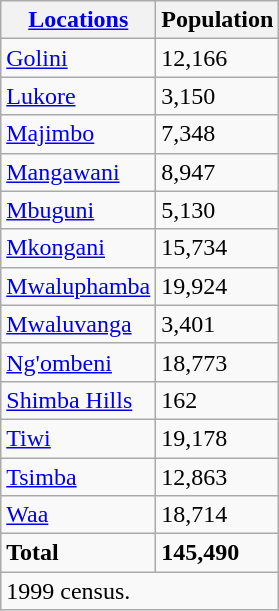<table class="wikitable">
<tr>
<th><a href='#'>Locations</a></th>
<th>Population</th>
</tr>
<tr>
<td><a href='#'>Golini</a></td>
<td>12,166</td>
</tr>
<tr>
<td><a href='#'>Lukore</a></td>
<td>3,150</td>
</tr>
<tr>
<td><a href='#'>Majimbo</a></td>
<td>7,348</td>
</tr>
<tr>
<td><a href='#'>Mangawani</a></td>
<td>8,947</td>
</tr>
<tr>
<td><a href='#'>Mbuguni</a></td>
<td>5,130</td>
</tr>
<tr>
<td><a href='#'>Mkongani</a></td>
<td>15,734</td>
</tr>
<tr>
<td><a href='#'>Mwaluphamba</a></td>
<td>19,924</td>
</tr>
<tr>
<td><a href='#'>Mwaluvanga</a></td>
<td>3,401</td>
</tr>
<tr>
<td><a href='#'>Ng'ombeni</a></td>
<td>18,773</td>
</tr>
<tr>
<td><a href='#'>Shimba Hills</a></td>
<td>162</td>
</tr>
<tr>
<td><a href='#'>Tiwi</a></td>
<td>19,178</td>
</tr>
<tr>
<td><a href='#'>Tsimba</a></td>
<td>12,863</td>
</tr>
<tr>
<td><a href='#'>Waa</a></td>
<td>18,714</td>
</tr>
<tr>
<td><strong>Total</strong></td>
<td><strong>145,490</strong></td>
</tr>
<tr>
<td colspan="2">1999 census.</td>
</tr>
</table>
